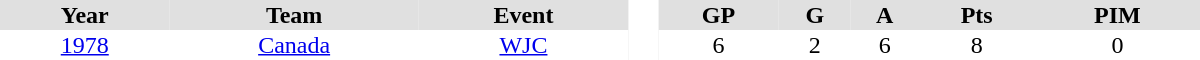<table border="0" cellpadding="1" cellspacing="0" style="text-align:center; width:50em">
<tr ALIGN="center" bgcolor="#e0e0e0">
<th>Year</th>
<th>Team</th>
<th>Event</th>
<th ALIGN="center" rowspan="99" bgcolor="#ffffff"> </th>
<th>GP</th>
<th>G</th>
<th>A</th>
<th>Pts</th>
<th>PIM</th>
</tr>
<tr>
<td><a href='#'>1978</a></td>
<td><a href='#'>Canada</a></td>
<td><a href='#'>WJC</a></td>
<td>6</td>
<td>2</td>
<td>6</td>
<td>8</td>
<td>0</td>
</tr>
</table>
